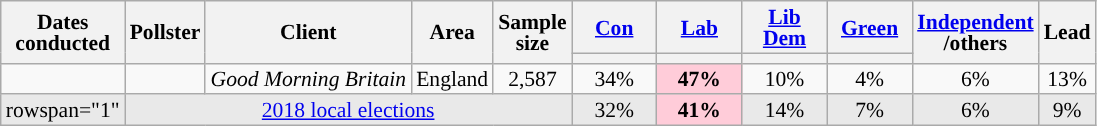<table class="wikitable sortable tpl-blanktable" style="text-align:center;font-size:90%;line-height:14px;">
<tr>
<th rowspan="2">Dates<br>conducted</th>
<th rowspan="2">Pollster</th>
<th rowspan="2">Client</th>
<th rowspan="2">Area</th>
<th rowspan="2" data-sort-type="number">Sample <br>size</th>
<th class="unsortable" style="width:50px;"><a href='#'>Con</a></th>
<th class="unsortable" style="width:50px;"><a href='#'>Lab</a></th>
<th class="unsortable" style="width:50px;"><a href='#'>Lib Dem</a></th>
<th class="unsortable" style="width:50px;"><a href='#'>Green</a></th>
<th rowspan="2" class="unsortable" style="width:75px;"><a href='#'>Independent</a><br>/others</th>
<th rowspan="2" data-sort-type="number">Lead</th>
</tr>
<tr>
<th data-sort-type="number" style="background:"></th>
<th data-sort-type="number" style="background:"></th>
<th data-sort-type="number" style="background:"></th>
<th data-sort-type="number" style="background:"></th>
</tr>
<tr>
<td></td>
<td></td>
<td><em>Good Morning Britain</em></td>
<td>England</td>
<td>2,587</td>
<td>34%</td>
<td style="background:#FFCCD9;"><strong>47%</strong></td>
<td>10%</td>
<td>4%</td>
<td>6%</td>
<td style="background:">13%</td>
</tr>
<tr style="background:#E9E9E9;">
<td>rowspan="1" </td>
<td colspan="4"><a href='#'>2018 local elections</a></td>
<td>32%</td>
<td style="background:#FFCCD9;"><strong>41%</strong></td>
<td>14%</td>
<td>7%</td>
<td>6%</td>
<td style="background:">9%</td>
</tr>
</table>
